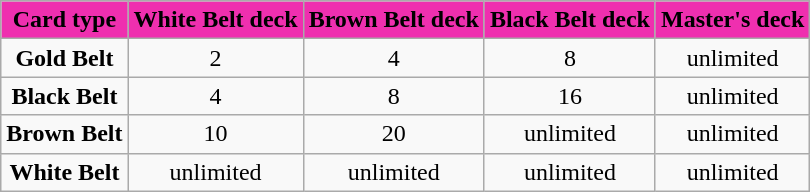<table class="wikitable" style="text-align:center">
<tr>
<th style="background:#ef2faf;">Card type</th>
<th style="background:#ef2faf;">White Belt deck</th>
<th style="background:#ef2faf;">Brown Belt deck</th>
<th style="background:#ef2faf;">Black Belt deck</th>
<th style="background:#ef2faf;">Master's deck</th>
</tr>
<tr>
<td><strong>Gold Belt</strong></td>
<td>2</td>
<td>4</td>
<td>8</td>
<td>unlimited</td>
</tr>
<tr>
<td><strong>Black Belt</strong></td>
<td>4</td>
<td>8</td>
<td>16</td>
<td>unlimited</td>
</tr>
<tr>
<td><strong>Brown Belt</strong></td>
<td>10</td>
<td>20</td>
<td>unlimited</td>
<td>unlimited</td>
</tr>
<tr>
<td><strong>White Belt</strong></td>
<td>unlimited</td>
<td>unlimited</td>
<td>unlimited</td>
<td>unlimited</td>
</tr>
</table>
